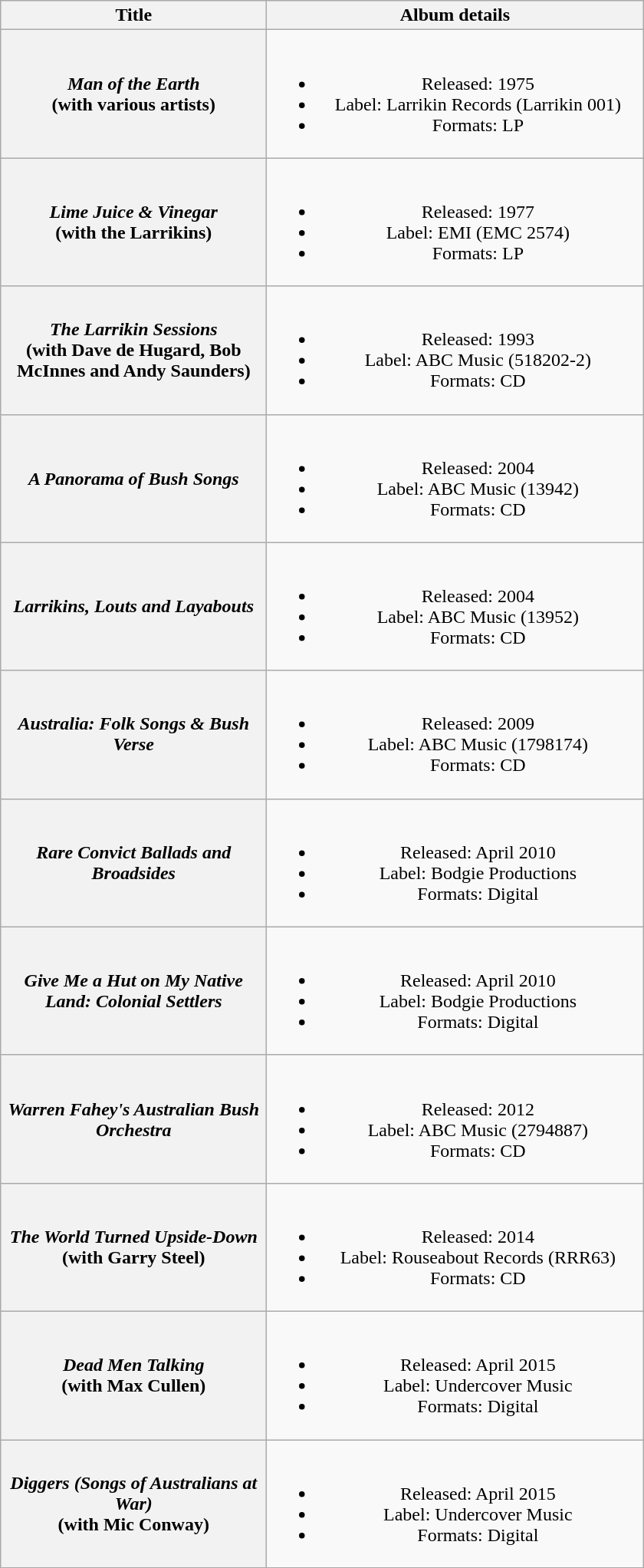<table class="wikitable plainrowheaders" style="text-align:center;">
<tr>
<th scope="col" rowspan="1" style="width:14em;">Title</th>
<th scope="col" rowspan="1" style="width:20em;">Album details</th>
</tr>
<tr>
<th scope="row"><em>Man of the Earth</em> <br> (with various artists)</th>
<td><br><ul><li>Released: 1975</li><li>Label: Larrikin Records (Larrikin 001)</li><li>Formats: LP</li></ul></td>
</tr>
<tr>
<th scope="row"><em>Lime Juice & Vinegar</em> <br> (with the Larrikins)</th>
<td><br><ul><li>Released: 1977</li><li>Label: EMI (EMC 2574)</li><li>Formats: LP</li></ul></td>
</tr>
<tr>
<th scope="row"><em>The Larrikin Sessions</em> <br> (with Dave de Hugard, Bob McInnes and Andy Saunders)</th>
<td><br><ul><li>Released: 1993</li><li>Label: ABC Music (518202-2)</li><li>Formats: CD</li></ul></td>
</tr>
<tr>
<th scope="row"><em>A Panorama of Bush Songs</em></th>
<td><br><ul><li>Released: 2004</li><li>Label: ABC Music (13942)</li><li>Formats: CD</li></ul></td>
</tr>
<tr>
<th scope="row"><em>Larrikins, Louts and Layabouts</em></th>
<td><br><ul><li>Released: 2004</li><li>Label: ABC Music (13952)</li><li>Formats: CD</li></ul></td>
</tr>
<tr>
<th scope="row"><em>Australia: Folk Songs & Bush Verse</em></th>
<td><br><ul><li>Released: 2009</li><li>Label: ABC Music (1798174)</li><li>Formats: CD</li></ul></td>
</tr>
<tr>
<th scope="row"><em>Rare Convict Ballads and Broadsides</em></th>
<td><br><ul><li>Released: April 2010</li><li>Label: Bodgie Productions</li><li>Formats: Digital</li></ul></td>
</tr>
<tr>
<th scope="row"><em>Give Me a Hut on My Native Land: Colonial Settlers</em></th>
<td><br><ul><li>Released: April 2010</li><li>Label: Bodgie Productions</li><li>Formats: Digital</li></ul></td>
</tr>
<tr>
<th scope="row"><em>Warren Fahey's Australian Bush Orchestra</em></th>
<td><br><ul><li>Released: 2012</li><li>Label: ABC Music (2794887)</li><li>Formats: CD</li></ul></td>
</tr>
<tr>
<th scope="row"><em>The World Turned Upside-Down</em> <br> (with Garry Steel)</th>
<td><br><ul><li>Released: 2014</li><li>Label: Rouseabout Records (RRR63)</li><li>Formats: CD</li></ul></td>
</tr>
<tr>
<th scope="row"><em>Dead Men Talking</em> <br> (with Max Cullen)</th>
<td><br><ul><li>Released: April 2015</li><li>Label: Undercover Music</li><li>Formats: Digital</li></ul></td>
</tr>
<tr>
<th scope="row"><em>Diggers (Songs of Australians at War)</em> <br> (with Mic Conway)</th>
<td><br><ul><li>Released: April 2015</li><li>Label: Undercover Music</li><li>Formats: Digital</li></ul></td>
</tr>
<tr>
</tr>
</table>
